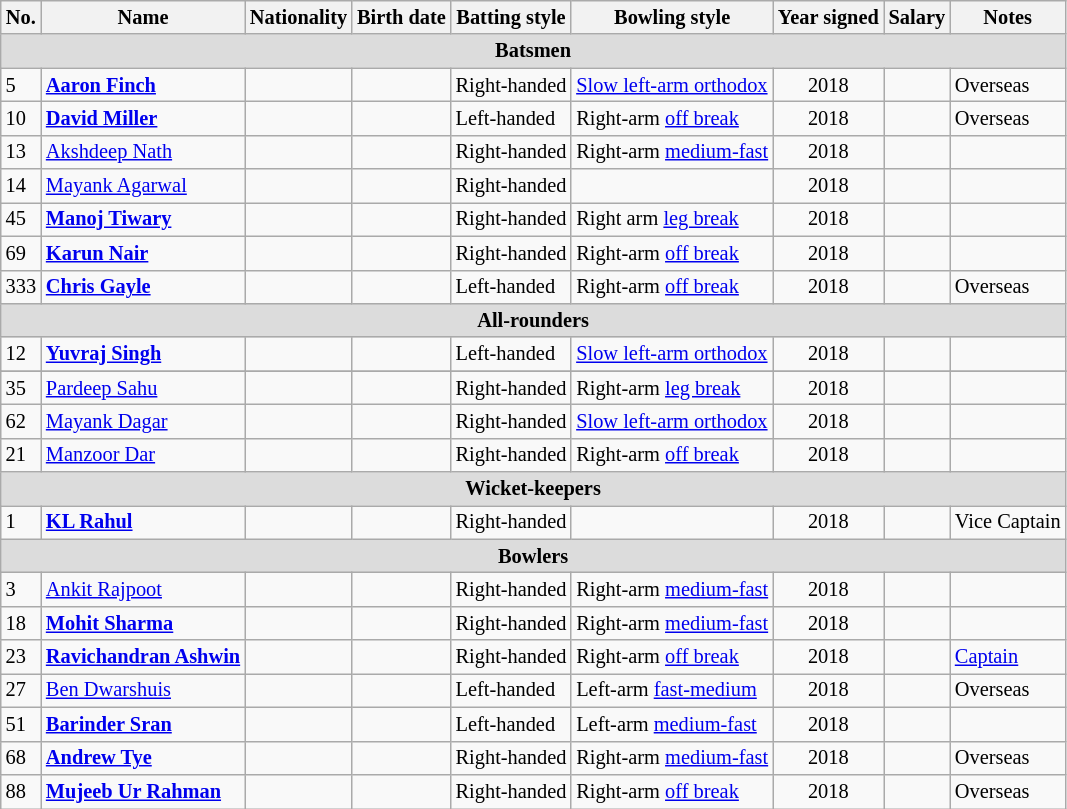<table class="wikitable"  style="font-size:85%;">
<tr>
<th>No.</th>
<th>Name</th>
<th>Nationality</th>
<th>Birth date</th>
<th>Batting style</th>
<th>Bowling style</th>
<th>Year signed</th>
<th>Salary</th>
<th>Notes</th>
</tr>
<tr>
<th colspan="9"  style="background:#dcdcdc; text-align:center;">Batsmen</th>
</tr>
<tr>
<td>5</td>
<td><strong><a href='#'>Aaron Finch</a></strong></td>
<td></td>
<td></td>
<td>Right-handed</td>
<td><a href='#'>Slow left-arm orthodox</a></td>
<td style="text-align:center;">2018</td>
<td style="text-align:right;"></td>
<td>Overseas</td>
</tr>
<tr>
<td>10</td>
<td><strong><a href='#'>David Miller</a></strong></td>
<td></td>
<td></td>
<td>Left-handed</td>
<td>Right-arm <a href='#'>off break</a></td>
<td style="text-align:center;">2018</td>
<td style="text-align:right;"></td>
<td>Overseas</td>
</tr>
<tr>
<td>13</td>
<td><a href='#'>Akshdeep Nath</a></td>
<td></td>
<td></td>
<td>Right-handed</td>
<td>Right-arm <a href='#'>medium-fast</a></td>
<td style="text-align:center;">2018</td>
<td style="text-align:right;"></td>
<td></td>
</tr>
<tr>
<td>14</td>
<td><a href='#'>Mayank Agarwal</a></td>
<td></td>
<td></td>
<td>Right-handed</td>
<td></td>
<td style="text-align:center;">2018</td>
<td style="text-align:right;"></td>
<td></td>
</tr>
<tr>
<td>45</td>
<td><strong><a href='#'>Manoj Tiwary</a></strong></td>
<td></td>
<td></td>
<td>Right-handed</td>
<td>Right arm <a href='#'>leg break</a></td>
<td style="text-align:center;">2018</td>
<td style="text-align:right;"></td>
<td></td>
</tr>
<tr>
<td>69</td>
<td><strong><a href='#'>Karun Nair</a></strong></td>
<td></td>
<td></td>
<td>Right-handed</td>
<td>Right-arm <a href='#'>off break</a></td>
<td style="text-align:center;">2018</td>
<td style="text-align:right;"></td>
<td></td>
</tr>
<tr>
<td>333</td>
<td><strong><a href='#'>Chris Gayle</a></strong></td>
<td></td>
<td></td>
<td>Left-handed</td>
<td>Right-arm <a href='#'>off break</a></td>
<td style="text-align:center;">2018</td>
<td style="text-align:right;"></td>
<td>Overseas</td>
</tr>
<tr>
<th colspan="9"  style="background:#dcdcdc; text-align:center;">All-rounders</th>
</tr>
<tr>
<td>12</td>
<td><strong><a href='#'>Yuvraj Singh</a></strong></td>
<td></td>
<td></td>
<td>Left-handed</td>
<td><a href='#'>Slow left-arm orthodox</a></td>
<td style="text-align:center;">2018</td>
<td style="text-align:right;"></td>
<td></td>
</tr>
<tr>
</tr>
<tr || >
</tr>
<tr>
</tr>
<tr || >
</tr>
<tr>
<td>35</td>
<td><a href='#'>Pardeep Sahu</a></td>
<td></td>
<td></td>
<td>Right-handed</td>
<td>Right-arm <a href='#'>leg break</a></td>
<td style="text-align:center;">2018</td>
<td style="text-align:right;"></td>
<td></td>
</tr>
<tr>
<td>62</td>
<td><a href='#'>Mayank Dagar</a></td>
<td></td>
<td></td>
<td>Right-handed</td>
<td><a href='#'>Slow left-arm orthodox</a></td>
<td style="text-align:center;">2018</td>
<td style="text-align:right;"></td>
<td></td>
</tr>
<tr>
<td>21</td>
<td><a href='#'>Manzoor Dar</a></td>
<td></td>
<td></td>
<td>Right-handed</td>
<td>Right-arm <a href='#'>off break</a></td>
<td style="text-align:center;">2018</td>
<td style="text-align:right;"></td>
<td></td>
</tr>
<tr>
<th colspan="9"  style="background:#dcdcdc; text-align:center;">Wicket-keepers</th>
</tr>
<tr>
<td>1</td>
<td><strong><a href='#'>KL Rahul</a></strong></td>
<td></td>
<td></td>
<td>Right-handed</td>
<td></td>
<td style="text-align:center;">2018</td>
<td style="text-align:right;"></td>
<td>Vice Captain</td>
</tr>
<tr>
<th colspan="9"  style="background:#dcdcdc; text-align:center;">Bowlers</th>
</tr>
<tr>
<td>3</td>
<td><a href='#'>Ankit Rajpoot</a></td>
<td></td>
<td></td>
<td>Right-handed</td>
<td>Right-arm <a href='#'>medium-fast</a></td>
<td style="text-align:center;">2018</td>
<td style="text-align:right;"></td>
<td></td>
</tr>
<tr>
<td>18</td>
<td><strong><a href='#'>Mohit Sharma</a></strong></td>
<td></td>
<td></td>
<td>Right-handed</td>
<td>Right-arm <a href='#'>medium-fast</a></td>
<td style="text-align:center;">2018</td>
<td style="text-align:right;"></td>
<td></td>
</tr>
<tr>
<td>23</td>
<td><strong><a href='#'>Ravichandran Ashwin</a></strong></td>
<td></td>
<td></td>
<td>Right-handed</td>
<td>Right-arm <a href='#'>off break</a></td>
<td style="text-align:center;">2018</td>
<td style="text-align:right;"></td>
<td><a href='#'>Captain</a></td>
</tr>
<tr>
<td>27</td>
<td><a href='#'>Ben Dwarshuis</a></td>
<td></td>
<td></td>
<td>Left-handed</td>
<td>Left-arm <a href='#'>fast-medium</a></td>
<td style="text-align:center;">2018</td>
<td style="text-align:right;"></td>
<td>Overseas</td>
</tr>
<tr>
<td>51</td>
<td><strong><a href='#'>Barinder Sran</a></strong></td>
<td></td>
<td></td>
<td>Left-handed</td>
<td>Left-arm <a href='#'>medium-fast</a></td>
<td style="text-align:center;">2018</td>
<td style="text-align:right;"></td>
<td></td>
</tr>
<tr>
<td>68</td>
<td><strong><a href='#'>Andrew Tye</a></strong></td>
<td></td>
<td></td>
<td>Right-handed</td>
<td>Right-arm <a href='#'>medium-fast</a></td>
<td style="text-align:center;">2018</td>
<td style="text-align:right;"></td>
<td>Overseas</td>
</tr>
<tr>
<td>88</td>
<td><strong><a href='#'>Mujeeb Ur Rahman</a></strong></td>
<td></td>
<td></td>
<td>Right-handed</td>
<td>Right-arm <a href='#'>off break</a></td>
<td style="text-align:center;">2018</td>
<td style="text-align:right;"></td>
<td>Overseas</td>
</tr>
</table>
